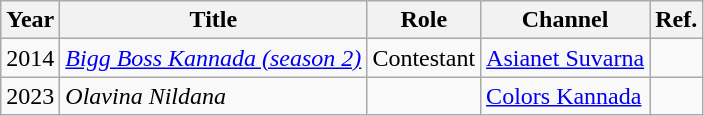<table class="wikitable sortable">
<tr>
<th>Year</th>
<th>Title</th>
<th>Role</th>
<th>Channel</th>
<th>Ref.</th>
</tr>
<tr>
<td>2014</td>
<td><em><a href='#'>Bigg Boss Kannada (season 2)</a></em></td>
<td>Contestant</td>
<td><a href='#'>Asianet Suvarna</a></td>
<td></td>
</tr>
<tr>
<td>2023</td>
<td><em>Olavina Nildana</em></td>
<td></td>
<td><a href='#'>Colors Kannada</a></td>
<td></td>
</tr>
</table>
